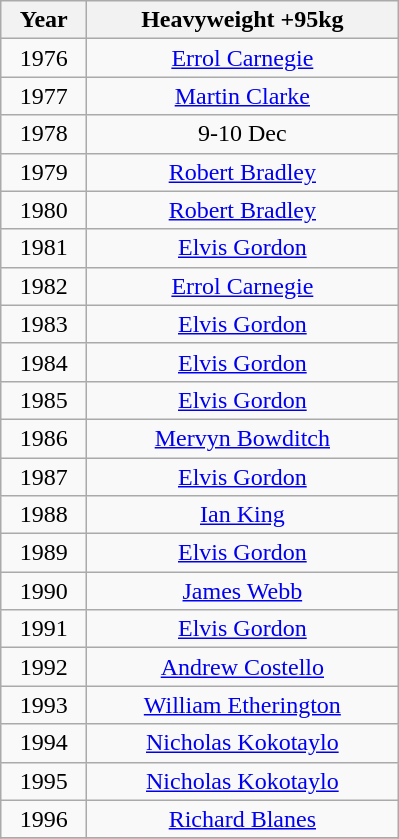<table class="wikitable" style="text-align:center">
<tr>
<th width=50>Year</th>
<th width=200>Heavyweight +95kg</th>
</tr>
<tr>
<td>1976</td>
<td><a href='#'>Errol Carnegie</a></td>
</tr>
<tr>
<td>1977</td>
<td><a href='#'>Martin Clarke</a></td>
</tr>
<tr>
<td>1978</td>
<td>9-10 Dec</td>
</tr>
<tr>
<td>1979</td>
<td><a href='#'>Robert Bradley</a></td>
</tr>
<tr>
<td>1980</td>
<td><a href='#'>Robert Bradley</a></td>
</tr>
<tr>
<td>1981</td>
<td><a href='#'>Elvis Gordon</a></td>
</tr>
<tr>
<td>1982</td>
<td><a href='#'>Errol Carnegie</a></td>
</tr>
<tr>
<td>1983</td>
<td><a href='#'>Elvis Gordon</a></td>
</tr>
<tr>
<td>1984</td>
<td><a href='#'>Elvis Gordon</a></td>
</tr>
<tr>
<td>1985</td>
<td><a href='#'>Elvis Gordon</a></td>
</tr>
<tr>
<td>1986</td>
<td><a href='#'>Mervyn Bowditch</a></td>
</tr>
<tr>
<td>1987</td>
<td><a href='#'>Elvis Gordon</a></td>
</tr>
<tr>
<td>1988</td>
<td><a href='#'>Ian King</a></td>
</tr>
<tr>
<td>1989</td>
<td><a href='#'>Elvis Gordon</a></td>
</tr>
<tr>
<td>1990</td>
<td><a href='#'>James Webb</a></td>
</tr>
<tr>
<td>1991</td>
<td><a href='#'>Elvis Gordon</a></td>
</tr>
<tr>
<td>1992</td>
<td><a href='#'>Andrew Costello</a></td>
</tr>
<tr>
<td>1993</td>
<td><a href='#'>William Etherington</a></td>
</tr>
<tr>
<td>1994</td>
<td><a href='#'>Nicholas Kokotaylo</a></td>
</tr>
<tr>
<td>1995</td>
<td><a href='#'>Nicholas Kokotaylo</a></td>
</tr>
<tr>
<td>1996</td>
<td><a href='#'>Richard Blanes</a></td>
</tr>
<tr>
</tr>
</table>
